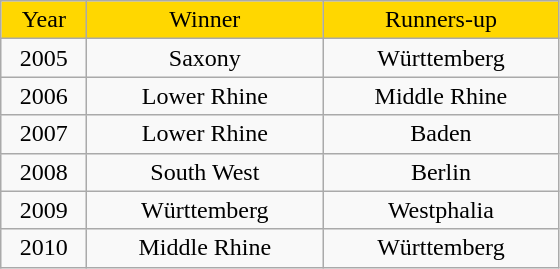<table class="wikitable">
<tr align="center" bgcolor="#FFD700">
<td width="50">Year</td>
<td width="150">Winner</td>
<td width="150">Runners-up</td>
</tr>
<tr align="center">
<td>2005</td>
<td>Saxony</td>
<td>Württemberg</td>
</tr>
<tr align="center">
<td>2006</td>
<td>Lower Rhine</td>
<td>Middle Rhine</td>
</tr>
<tr align="center">
<td>2007</td>
<td>Lower Rhine</td>
<td>Baden</td>
</tr>
<tr align="center">
<td>2008</td>
<td>South West</td>
<td>Berlin</td>
</tr>
<tr align="center">
<td>2009</td>
<td>Württemberg</td>
<td>Westphalia</td>
</tr>
<tr align="center">
<td>2010</td>
<td>Middle Rhine</td>
<td>Württemberg</td>
</tr>
</table>
